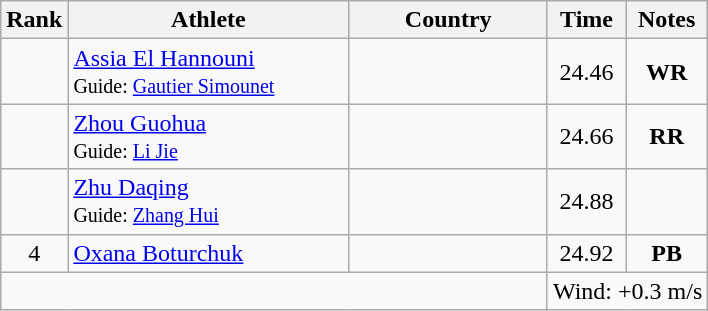<table class="wikitable sortable" style="text-align:center">
<tr>
<th>Rank</th>
<th style="width:180px">Athlete</th>
<th style="width:125px">Country</th>
<th>Time</th>
<th>Notes</th>
</tr>
<tr>
<td></td>
<td style="text-align:left;"><a href='#'>Assia El Hannouni</a><br><small>Guide: <a href='#'>Gautier Simounet</a></small></td>
<td style="text-align:left;"></td>
<td>24.46</td>
<td><strong>WR</strong></td>
</tr>
<tr>
<td></td>
<td style="text-align:left;"><a href='#'>Zhou Guohua</a><br><small>Guide: <a href='#'>Li Jie</a></small></td>
<td style="text-align:left;"></td>
<td>24.66</td>
<td><strong>RR</strong></td>
</tr>
<tr>
<td></td>
<td style="text-align:left;"><a href='#'>Zhu Daqing</a><br><small>Guide: <a href='#'>Zhang Hui</a></small></td>
<td style="text-align:left;"></td>
<td>24.88</td>
<td></td>
</tr>
<tr>
<td>4</td>
<td style="text-align:left;"><a href='#'>Oxana Boturchuk</a></td>
<td style="text-align:left;"></td>
<td>24.92</td>
<td><strong>PB</strong></td>
</tr>
<tr class="sortbottom">
<td colspan="3"></td>
<td colspan="2">Wind: +0.3 m/s</td>
</tr>
</table>
